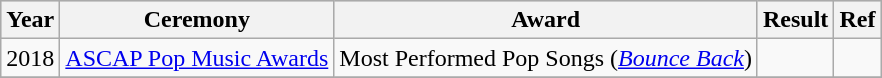<table class="wikitable">
<tr style="background:#ccc; text-align:center;">
<th scope="col">Year</th>
<th scope="col">Ceremony</th>
<th scope="col">Award</th>
<th scope="col">Result</th>
<th>Ref</th>
</tr>
<tr>
<td>2018</td>
<td><a href='#'>ASCAP Pop Music Awards</a></td>
<td>Most Performed Pop Songs (<em><a href='#'>Bounce Back</a></em>)</td>
<td></td>
<td style="text-align:center;"></td>
</tr>
<tr>
</tr>
</table>
